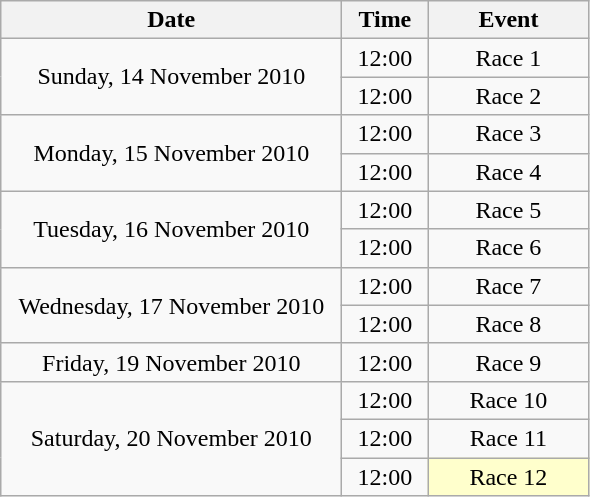<table class = "wikitable" style="text-align:center;">
<tr>
<th width=220>Date</th>
<th width=50>Time</th>
<th width=100>Event</th>
</tr>
<tr>
<td rowspan=2>Sunday, 14 November 2010</td>
<td>12:00</td>
<td>Race 1</td>
</tr>
<tr>
<td>12:00</td>
<td>Race 2</td>
</tr>
<tr>
<td rowspan=2>Monday, 15 November 2010</td>
<td>12:00</td>
<td>Race 3</td>
</tr>
<tr>
<td>12:00</td>
<td>Race 4</td>
</tr>
<tr>
<td rowspan=2>Tuesday, 16 November 2010</td>
<td>12:00</td>
<td>Race 5</td>
</tr>
<tr>
<td>12:00</td>
<td>Race 6</td>
</tr>
<tr>
<td rowspan=2>Wednesday, 17 November 2010</td>
<td>12:00</td>
<td>Race 7</td>
</tr>
<tr>
<td>12:00</td>
<td>Race 8</td>
</tr>
<tr>
<td>Friday, 19 November 2010</td>
<td>12:00</td>
<td>Race 9</td>
</tr>
<tr>
<td rowspan=3>Saturday, 20 November 2010</td>
<td>12:00</td>
<td>Race 10</td>
</tr>
<tr>
<td>12:00</td>
<td>Race 11</td>
</tr>
<tr>
<td>12:00</td>
<td bgcolor=ffffcc>Race 12</td>
</tr>
</table>
